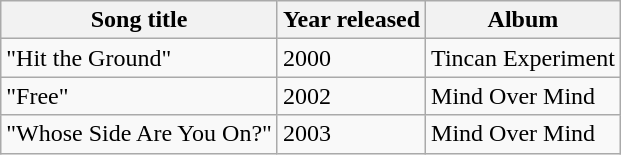<table class="wikitable">
<tr>
<th>Song title</th>
<th>Year released</th>
<th>Album</th>
</tr>
<tr>
<td>"Hit the Ground"</td>
<td>2000</td>
<td>Tincan Experiment</td>
</tr>
<tr>
<td>"Free"</td>
<td>2002</td>
<td>Mind Over Mind</td>
</tr>
<tr>
<td>"Whose Side Are You On?"</td>
<td>2003</td>
<td>Mind Over Mind</td>
</tr>
</table>
